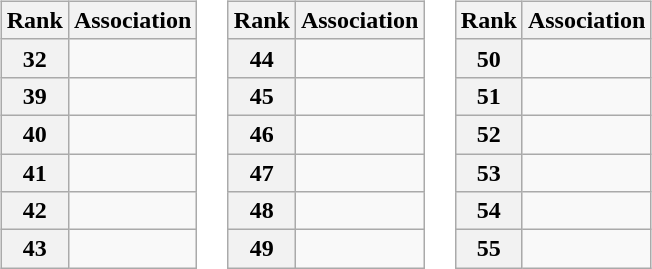<table>
<tr valign=top>
<td><br><table class="wikitable">
<tr>
<th>Rank</th>
<th>Association</th>
</tr>
<tr>
<th>32</th>
<td></td>
</tr>
<tr>
<th>39</th>
<td></td>
</tr>
<tr>
<th>40</th>
<td></td>
</tr>
<tr>
<th>41</th>
<td></td>
</tr>
<tr>
<th>42</th>
<td></td>
</tr>
<tr>
<th>43</th>
<td></td>
</tr>
</table>
</td>
<td><br><table class="wikitable">
<tr>
<th>Rank</th>
<th>Association</th>
</tr>
<tr>
<th>44</th>
<td></td>
</tr>
<tr>
<th>45</th>
<td></td>
</tr>
<tr>
<th>46</th>
<td></td>
</tr>
<tr>
<th>47</th>
<td></td>
</tr>
<tr>
<th>48</th>
<td></td>
</tr>
<tr>
<th>49</th>
<td></td>
</tr>
</table>
</td>
<td><br><table class="wikitable">
<tr>
<th>Rank</th>
<th>Association</th>
</tr>
<tr>
<th>50</th>
<td></td>
</tr>
<tr>
<th>51</th>
<td></td>
</tr>
<tr>
<th>52</th>
<td></td>
</tr>
<tr>
<th>53</th>
<td></td>
</tr>
<tr>
<th>54</th>
<td></td>
</tr>
<tr>
<th>55</th>
<td></td>
</tr>
</table>
</td>
</tr>
</table>
